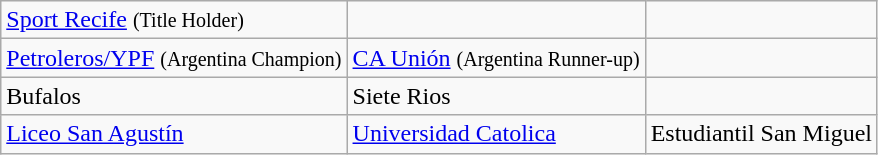<table class="wikitable">
<tr>
<td> <a href='#'>Sport Recife</a> <small>(Title Holder)</small></td>
<td></td>
<td></td>
</tr>
<tr>
<td> <a href='#'>Petroleros/YPF</a> <small>(Argentina Champion)</small></td>
<td> <a href='#'>CA Unión</a> <small>(Argentina Runner-up)</small></td>
<td></td>
</tr>
<tr>
<td> Bufalos</td>
<td> Siete Rios</td>
<td></td>
</tr>
<tr>
<td> <a href='#'>Liceo San Agustín</a></td>
<td> <a href='#'>Universidad Catolica</a></td>
<td> Estudiantil San Miguel</td>
</tr>
</table>
